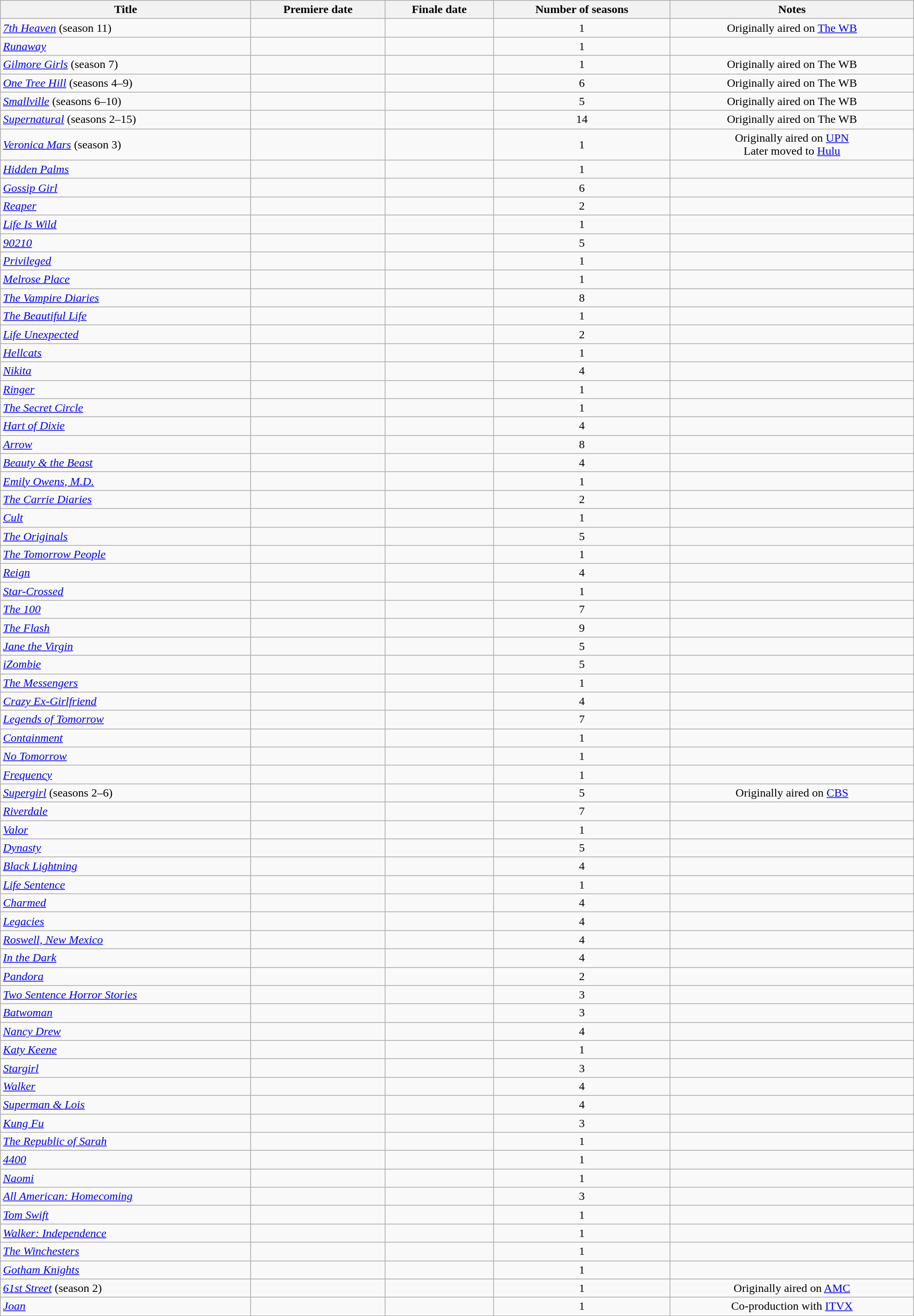<table class="wikitable plainrowheaders sortable" style="width:100%;text-align:center;">
<tr>
<th ! scope="col">Title</th>
<th scope="col">Premiere date</th>
<th scope="col">Finale date</th>
<th scope="col">Number of seasons</th>
<th scope="col">Notes</th>
</tr>
<tr>
<td scope="row" style="text-align:left;"><em><a href='#'>7th Heaven</a></em> (season 11)</td>
<td></td>
<td></td>
<td>1</td>
<td>Originally aired on <a href='#'>The WB</a></td>
</tr>
<tr>
<td scope="row" style="text-align:left;"><em><a href='#'>Runaway</a></em></td>
<td></td>
<td></td>
<td>1</td>
<td></td>
</tr>
<tr>
<td scope="row" style="text-align:left;"><em><a href='#'>Gilmore Girls</a></em> (season 7)</td>
<td></td>
<td></td>
<td>1</td>
<td>Originally aired on The WB</td>
</tr>
<tr>
<td scope="row" style="text-align:left;"><em><a href='#'>One Tree Hill</a></em> (seasons 4–9)</td>
<td></td>
<td></td>
<td>6</td>
<td>Originally aired on The WB</td>
</tr>
<tr>
<td scope="row" style="text-align:left;"><em><a href='#'>Smallville</a></em> (seasons 6–10)</td>
<td></td>
<td></td>
<td>5</td>
<td>Originally aired on The WB</td>
</tr>
<tr>
<td scope="row" style="text-align:left;"><em><a href='#'>Supernatural</a></em> (seasons 2–15)</td>
<td></td>
<td></td>
<td>14</td>
<td>Originally aired on The WB</td>
</tr>
<tr>
<td scope="row" style="text-align:left;"><em><a href='#'>Veronica Mars</a></em> (season 3)</td>
<td></td>
<td></td>
<td>1</td>
<td>Originally aired on <a href='#'>UPN</a><br>Later moved to <a href='#'>Hulu</a></td>
</tr>
<tr>
<td scope="row" style="text-align:left;"><em><a href='#'>Hidden Palms</a></em></td>
<td></td>
<td></td>
<td>1</td>
<td></td>
</tr>
<tr>
<td scope="row" style="text-align:left;"><em><a href='#'>Gossip Girl</a></em></td>
<td></td>
<td></td>
<td>6</td>
<td></td>
</tr>
<tr>
<td scope="row" style="text-align:left;"><em><a href='#'>Reaper</a></em></td>
<td></td>
<td></td>
<td>2</td>
<td></td>
</tr>
<tr>
<td scope="row" style="text-align:left;"><em><a href='#'>Life Is Wild</a></em></td>
<td></td>
<td></td>
<td>1</td>
<td></td>
</tr>
<tr>
<td scope="row" style="text-align:left;"><em><a href='#'>90210</a></em></td>
<td></td>
<td></td>
<td>5</td>
<td></td>
</tr>
<tr>
<td scope="row" style="text-align:left;"><em><a href='#'>Privileged</a></em></td>
<td></td>
<td></td>
<td>1</td>
<td></td>
</tr>
<tr>
<td scope="row" style="text-align:left;"><em><a href='#'>Melrose Place</a></em></td>
<td></td>
<td></td>
<td>1</td>
<td></td>
</tr>
<tr>
<td scope="row" style="text-align:left;"><em><a href='#'>The Vampire Diaries</a></em></td>
<td></td>
<td></td>
<td>8</td>
<td></td>
</tr>
<tr>
<td scope="row" style="text-align:left;"><em><a href='#'>The Beautiful Life</a></em></td>
<td></td>
<td></td>
<td>1</td>
<td></td>
</tr>
<tr>
<td scope="row" style="text-align:left;"><em><a href='#'>Life Unexpected</a></em></td>
<td></td>
<td></td>
<td>2</td>
<td></td>
</tr>
<tr>
<td scope="row" style="text-align:left;"><em><a href='#'>Hellcats</a></em></td>
<td></td>
<td></td>
<td>1</td>
<td></td>
</tr>
<tr>
<td scope="row" style="text-align:left;"><em><a href='#'>Nikita</a></em></td>
<td></td>
<td></td>
<td>4</td>
<td></td>
</tr>
<tr>
<td scope="row" style="text-align:left;"><em><a href='#'>Ringer</a></em></td>
<td></td>
<td></td>
<td>1</td>
<td></td>
</tr>
<tr>
<td scope="row" style="text-align:left;"><em><a href='#'>The Secret Circle</a></em></td>
<td></td>
<td></td>
<td>1</td>
<td></td>
</tr>
<tr>
<td scope="row" style="text-align:left;"><em><a href='#'>Hart of Dixie</a></em></td>
<td></td>
<td></td>
<td>4</td>
<td></td>
</tr>
<tr>
<td scope="row" style="text-align:left;"><em><a href='#'>Arrow</a></em></td>
<td></td>
<td></td>
<td>8</td>
<td></td>
</tr>
<tr>
<td scope="row" style="text-align:left;"><em><a href='#'>Beauty & the Beast</a></em></td>
<td></td>
<td></td>
<td>4</td>
<td></td>
</tr>
<tr>
<td scope="row" style="text-align:left;"><em><a href='#'>Emily Owens, M.D.</a></em></td>
<td></td>
<td></td>
<td>1</td>
<td></td>
</tr>
<tr>
<td scope="row" style="text-align:left;"><em><a href='#'>The Carrie Diaries</a></em></td>
<td></td>
<td></td>
<td>2</td>
<td></td>
</tr>
<tr>
<td scope="row" style="text-align:left;"><em><a href='#'>Cult</a></em></td>
<td></td>
<td></td>
<td>1</td>
<td></td>
</tr>
<tr>
<td scope="row" style="text-align:left;"><em><a href='#'>The Originals</a></em></td>
<td></td>
<td></td>
<td>5</td>
<td></td>
</tr>
<tr>
<td scope="row" style="text-align:left;"><em><a href='#'>The Tomorrow People</a></em></td>
<td></td>
<td></td>
<td>1</td>
<td></td>
</tr>
<tr>
<td scope="row" style="text-align:left;"><em><a href='#'>Reign</a></em></td>
<td></td>
<td></td>
<td>4</td>
<td></td>
</tr>
<tr>
<td scope="row" style="text-align:left;"><em><a href='#'>Star-Crossed</a></em></td>
<td></td>
<td></td>
<td>1</td>
<td></td>
</tr>
<tr>
<td scope="row" style="text-align:left;"><em><a href='#'>The 100</a></em></td>
<td></td>
<td></td>
<td>7</td>
<td></td>
</tr>
<tr>
<td scope="row" style="text-align:left;"><em><a href='#'>The Flash</a></em></td>
<td></td>
<td></td>
<td>9</td>
<td></td>
</tr>
<tr>
<td scope="row" style="text-align:left;"><em><a href='#'>Jane the Virgin</a></em></td>
<td></td>
<td></td>
<td>5</td>
<td></td>
</tr>
<tr>
<td scope="row" style="text-align:left;"><em><a href='#'>iZombie</a></em></td>
<td></td>
<td></td>
<td>5</td>
<td></td>
</tr>
<tr>
<td scope="row" style="text-align:left;"><em><a href='#'>The Messengers</a></em></td>
<td></td>
<td></td>
<td>1</td>
<td></td>
</tr>
<tr>
<td scope="row" style="text-align:left;"><em><a href='#'>Crazy Ex-Girlfriend</a></em></td>
<td></td>
<td></td>
<td>4</td>
<td></td>
</tr>
<tr>
<td scope="row" style="text-align:left;"><em><a href='#'>Legends of Tomorrow</a></em></td>
<td></td>
<td></td>
<td>7</td>
<td></td>
</tr>
<tr>
<td scope="row" style="text-align:left;"><em><a href='#'>Containment</a></em></td>
<td></td>
<td></td>
<td>1</td>
<td></td>
</tr>
<tr>
<td scope="row" style="text-align:left;"><em><a href='#'>No Tomorrow</a></em></td>
<td></td>
<td></td>
<td>1</td>
<td></td>
</tr>
<tr>
<td scope="row" style="text-align:left;"><em><a href='#'>Frequency</a></em></td>
<td></td>
<td></td>
<td>1</td>
<td></td>
</tr>
<tr>
<td scope="row" style="text-align:left;"><em><a href='#'>Supergirl</a></em> (seasons 2–6)</td>
<td></td>
<td></td>
<td>5</td>
<td>Originally aired on <a href='#'>CBS</a></td>
</tr>
<tr>
<td scope="row" style="text-align:left;"><em><a href='#'>Riverdale</a></em></td>
<td></td>
<td></td>
<td>7</td>
<td></td>
</tr>
<tr>
<td scope="row" style="text-align:left;"><em><a href='#'>Valor</a></em></td>
<td></td>
<td></td>
<td>1</td>
<td></td>
</tr>
<tr>
<td scope="row" style="text-align:left;"><em><a href='#'>Dynasty</a></em></td>
<td></td>
<td></td>
<td>5</td>
<td></td>
</tr>
<tr>
<td scope="row" style="text-align:left;"><em><a href='#'>Black Lightning</a></em></td>
<td></td>
<td></td>
<td>4</td>
<td></td>
</tr>
<tr>
<td scope="row" style="text-align:left;"><em><a href='#'>Life Sentence</a></em></td>
<td></td>
<td></td>
<td>1</td>
<td></td>
</tr>
<tr>
<td scope="row" style="text-align:left;"><em><a href='#'>Charmed</a></em></td>
<td></td>
<td></td>
<td>4</td>
<td></td>
</tr>
<tr>
<td scope="row" style="text-align:left;"><em><a href='#'>Legacies</a></em></td>
<td></td>
<td></td>
<td>4</td>
<td></td>
</tr>
<tr>
<td scope="row" style="text-align:left;"><em><a href='#'>Roswell, New Mexico</a></em></td>
<td></td>
<td></td>
<td>4</td>
<td></td>
</tr>
<tr>
<td scope="row" style="text-align:left;"><em><a href='#'>In the Dark</a></em></td>
<td></td>
<td></td>
<td>4</td>
<td></td>
</tr>
<tr>
<td scope="row" style="text-align:left;"><em><a href='#'>Pandora</a></em></td>
<td></td>
<td></td>
<td>2</td>
<td></td>
</tr>
<tr>
<td scope="row" style="text-align:left;"><em><a href='#'>Two Sentence Horror Stories</a></em></td>
<td></td>
<td></td>
<td>3</td>
<td></td>
</tr>
<tr>
<td scope="row" style="text-align:left;"><em><a href='#'>Batwoman</a></em></td>
<td></td>
<td></td>
<td>3</td>
<td></td>
</tr>
<tr>
<td scope="row" style="text-align:left;"><em><a href='#'>Nancy Drew</a></em></td>
<td></td>
<td></td>
<td>4</td>
<td></td>
</tr>
<tr>
<td scope="row" style="text-align:left;"><em><a href='#'>Katy Keene</a></em></td>
<td></td>
<td></td>
<td>1</td>
<td></td>
</tr>
<tr>
<td scope="row" style="text-align:left;"><em><a href='#'>Stargirl</a></em></td>
<td></td>
<td></td>
<td>3</td>
<td></td>
</tr>
<tr>
<td scope="row" style="text-align:left;"><em><a href='#'>Walker</a></em></td>
<td></td>
<td></td>
<td>4</td>
<td></td>
</tr>
<tr>
<td scope="row" style="text-align:left;"><em><a href='#'>Superman & Lois</a></em></td>
<td></td>
<td></td>
<td>4</td>
<td></td>
</tr>
<tr>
<td scope="row" style="text-align:left;"><em><a href='#'>Kung Fu</a></em></td>
<td></td>
<td></td>
<td>3</td>
<td></td>
</tr>
<tr>
<td scope="row" style="text-align:left;"><em><a href='#'>The Republic of Sarah</a></em></td>
<td></td>
<td></td>
<td>1</td>
<td></td>
</tr>
<tr>
<td scope="row" style="text-align:left;"><em><a href='#'>4400</a></em></td>
<td></td>
<td></td>
<td>1</td>
<td></td>
</tr>
<tr>
<td scope="row" style="text-align:left;"><em><a href='#'>Naomi</a></em></td>
<td></td>
<td></td>
<td>1</td>
<td></td>
</tr>
<tr>
<td scope="row" style="text-align:left;"><em><a href='#'>All American: Homecoming</a></em></td>
<td></td>
<td></td>
<td>3</td>
<td></td>
</tr>
<tr>
<td scope="row" style="text-align:left;"><em><a href='#'>Tom Swift</a></em></td>
<td></td>
<td></td>
<td>1</td>
<td></td>
</tr>
<tr>
<td scope="row" style="text-align:left;"><em><a href='#'>Walker: Independence</a></em></td>
<td></td>
<td></td>
<td>1</td>
<td></td>
</tr>
<tr>
<td scope="row" style="text-align:left;"><em><a href='#'>The Winchesters</a></em></td>
<td></td>
<td></td>
<td>1</td>
<td></td>
</tr>
<tr>
<td scope="row" style="text-align:left;"><em><a href='#'>Gotham Knights</a></em></td>
<td></td>
<td></td>
<td>1</td>
<td></td>
</tr>
<tr>
<td scope="row" style="text-align:left;"><em><a href='#'>61st Street</a></em> (season 2)</td>
<td></td>
<td></td>
<td>1</td>
<td>Originally aired on <a href='#'>AMC</a></td>
</tr>
<tr>
<td scope="row" style="text-align:left;"><em><a href='#'>Joan</a></em></td>
<td></td>
<td></td>
<td>1</td>
<td>Co-production with <a href='#'>ITVX</a></td>
</tr>
<tr>
</tr>
</table>
